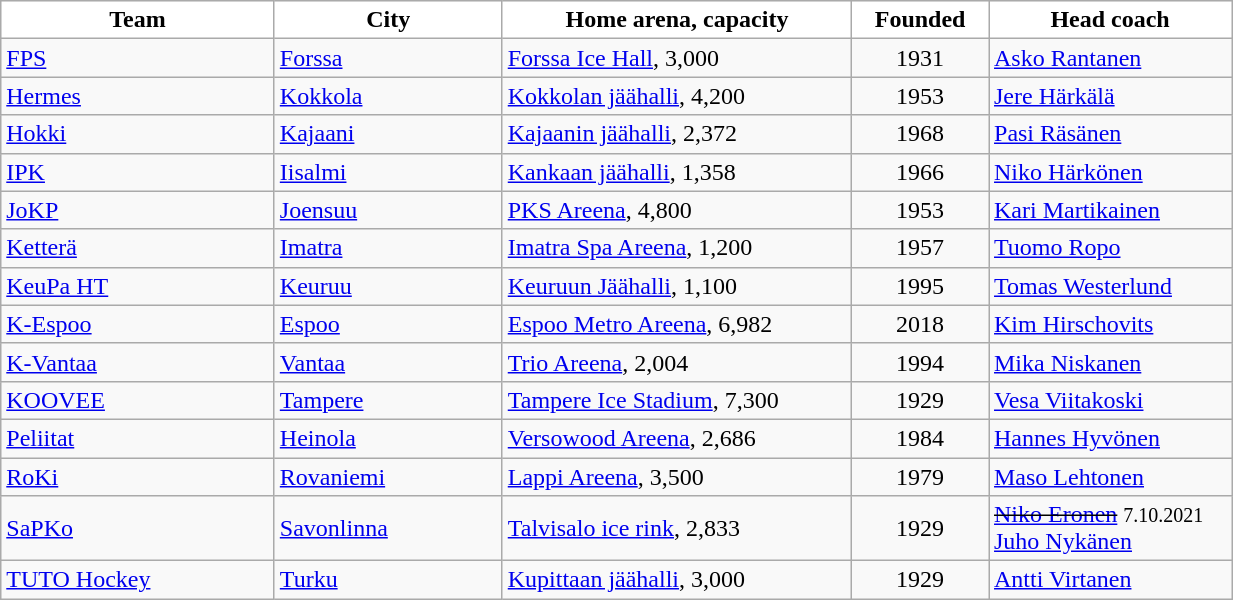<table class="wikitable sortable" style="width:65%; text-align:left">
<tr>
<th style="background:white; width:18%">Team</th>
<th style="background:white; width:15%">City</th>
<th style="background:white; width:23%">Home arena, capacity</th>
<th style="background:white; width:9%">Founded</th>
<th style="background:white; width:16%">Head coach</th>
</tr>
<tr>
<td><a href='#'>FPS</a></td>
<td><a href='#'>Forssa</a></td>
<td><a href='#'>Forssa Ice Hall</a>, 3,000</td>
<td align=center>1931</td>
<td> <a href='#'>Asko Rantanen</a></td>
</tr>
<tr>
<td><a href='#'>Hermes</a></td>
<td><a href='#'>Kokkola</a></td>
<td><a href='#'>Kokkolan jäähalli</a>, 4,200</td>
<td align=center>1953</td>
<td> <a href='#'>Jere Härkälä</a></td>
</tr>
<tr>
<td><a href='#'>Hokki</a></td>
<td><a href='#'>Kajaani</a></td>
<td><a href='#'>Kajaanin jäähalli</a>, 2,372</td>
<td align=center>1968</td>
<td> <a href='#'>Pasi Räsänen</a></td>
</tr>
<tr>
<td><a href='#'>IPK</a></td>
<td><a href='#'>Iisalmi</a></td>
<td><a href='#'>Kankaan jäähalli</a>, 1,358</td>
<td align=center>1966</td>
<td> <a href='#'>Niko Härkönen</a></td>
</tr>
<tr>
<td><a href='#'>JoKP</a></td>
<td><a href='#'>Joensuu</a></td>
<td><a href='#'>PKS Areena</a>, 4,800</td>
<td align=center>1953</td>
<td> <a href='#'>Kari Martikainen</a></td>
</tr>
<tr>
<td><a href='#'>Ketterä</a></td>
<td><a href='#'>Imatra</a></td>
<td><a href='#'>Imatra Spa Areena</a>, 1,200</td>
<td align=center>1957</td>
<td> <a href='#'>Tuomo Ropo</a></td>
</tr>
<tr>
<td><a href='#'>KeuPa HT</a></td>
<td><a href='#'>Keuruu</a></td>
<td><a href='#'>Keuruun Jäähalli</a>, 1,100</td>
<td align=center>1995</td>
<td> <a href='#'>Tomas Westerlund</a></td>
</tr>
<tr>
<td><a href='#'>K-Espoo</a></td>
<td><a href='#'>Espoo</a></td>
<td><a href='#'>Espoo Metro Areena</a>, 6,982</td>
<td align=center>2018</td>
<td> <a href='#'>Kim Hirschovits</a></td>
</tr>
<tr>
<td><a href='#'>K-Vantaa</a></td>
<td><a href='#'>Vantaa</a></td>
<td><a href='#'>Trio Areena</a>, 2,004</td>
<td align=center>1994</td>
<td> <a href='#'>Mika Niskanen</a></td>
</tr>
<tr>
<td><a href='#'>KOOVEE</a></td>
<td><a href='#'>Tampere</a></td>
<td><a href='#'>Tampere Ice Stadium</a>, 7,300</td>
<td align=center>1929</td>
<td> <a href='#'>Vesa Viitakoski</a></td>
</tr>
<tr>
<td><a href='#'>Peliitat</a></td>
<td><a href='#'>Heinola</a></td>
<td><a href='#'>Versowood Areena</a>, 2,686</td>
<td align=center>1984</td>
<td> <a href='#'>Hannes Hyvönen</a></td>
</tr>
<tr>
<td><a href='#'>RoKi</a></td>
<td><a href='#'>Rovaniemi</a></td>
<td><a href='#'>Lappi Areena</a>, 3,500</td>
<td align=center>1979</td>
<td> <a href='#'>Maso Lehtonen</a></td>
</tr>
<tr>
<td><a href='#'>SaPKo</a></td>
<td><a href='#'>Savonlinna</a></td>
<td><a href='#'>Talvisalo ice rink</a>, 2,833</td>
<td align=center>1929</td>
<td> <s><a href='#'>Niko Eronen</a></s> <small>7.10.2021</small><br> <a href='#'>Juho Nykänen</a></td>
</tr>
<tr>
<td><a href='#'>TUTO Hockey</a></td>
<td><a href='#'>Turku</a></td>
<td><a href='#'>Kupittaan jäähalli</a>, 3,000</td>
<td align=center>1929</td>
<td> <a href='#'>Antti Virtanen</a></td>
</tr>
</table>
